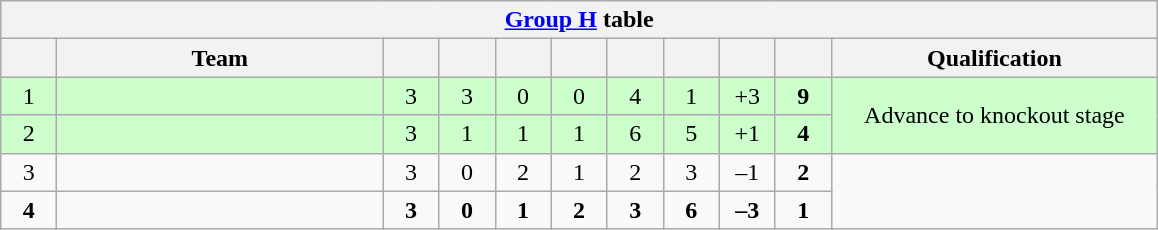<table class="wikitable" style="text-align:center">
<tr>
<th colspan="11"><a href='#'>Group H</a> table</th>
</tr>
<tr>
<th width="30"></th>
<th width="210">Team</th>
<th width="30"></th>
<th width="30"></th>
<th width="30"></th>
<th width="30"></th>
<th width="30"></th>
<th width="30"></th>
<th width="30"></th>
<th width="30"></th>
<th width="210">Qualification</th>
</tr>
<tr bgcolor="#ccffcc">
<td>1</td>
<td align="left"></td>
<td>3</td>
<td>3</td>
<td>0</td>
<td>0</td>
<td>4</td>
<td>1</td>
<td>+3</td>
<td><strong>9</strong></td>
<td rowspan="2">Advance to knockout stage</td>
</tr>
<tr bgcolor="#ccffcc">
<td>2</td>
<td align="left"></td>
<td>3</td>
<td>1</td>
<td>1</td>
<td>1</td>
<td>6</td>
<td>5</td>
<td>+1</td>
<td><strong>4</strong></td>
</tr>
<tr>
<td>3</td>
<td align="left"></td>
<td>3</td>
<td>0</td>
<td>2</td>
<td>1</td>
<td>2</td>
<td>3</td>
<td>–1</td>
<td><strong>2</strong></td>
<td rowspan="2"></td>
</tr>
<tr>
<td><strong>4</strong></td>
<td align="left"><strong></strong></td>
<td><strong>3</strong></td>
<td><strong>0</strong></td>
<td><strong>1</strong></td>
<td><strong>2</strong></td>
<td><strong>3</strong></td>
<td><strong>6</strong></td>
<td><strong>–3</strong></td>
<td><strong>1</strong></td>
</tr>
</table>
